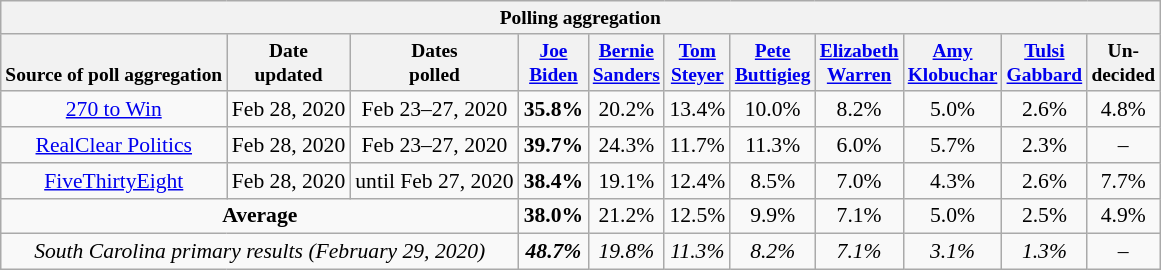<table class="wikitable" style="font-size:90%;text-align:center;">
<tr valign=bottom style="font-size:90%;">
<th colspan=11>Polling aggregation</th>
</tr>
<tr valign=bottom style="font-size:90%;">
<th>Source of poll aggregation</th>
<th>Date<br>updated</th>
<th>Dates<br>polled</th>
<th><a href='#'>Joe<br>Biden</a></th>
<th><a href='#'>Bernie<br>Sanders</a></th>
<th><a href='#'>Tom<br>Steyer</a></th>
<th><a href='#'>Pete<br>Buttigieg</a></th>
<th><a href='#'>Elizabeth<br>Warren</a></th>
<th><a href='#'>Amy<br>Klobuchar</a></th>
<th><a href='#'>Tulsi<br>Gabbard</a></th>
<th>Un-<br>decided</th>
</tr>
<tr>
<td><a href='#'>270 to Win</a></td>
<td>Feb 28, 2020</td>
<td>Feb 23–27, 2020</td>
<td><strong>35.8%</strong></td>
<td>20.2%</td>
<td>13.4%</td>
<td>10.0%</td>
<td>8.2%</td>
<td>5.0%</td>
<td>2.6%</td>
<td>4.8%</td>
</tr>
<tr>
<td><a href='#'>RealClear Politics</a></td>
<td>Feb 28, 2020</td>
<td>Feb 23–27, 2020</td>
<td><strong>39.7%</strong></td>
<td>24.3%</td>
<td>11.7%</td>
<td>11.3%</td>
<td>6.0%</td>
<td>5.7%</td>
<td>2.3%</td>
<td>–</td>
</tr>
<tr>
<td><a href='#'>FiveThirtyEight</a></td>
<td>Feb 28, 2020</td>
<td>until Feb 27, 2020</td>
<td><strong>38.4%</strong></td>
<td>19.1%</td>
<td>12.4%</td>
<td>8.5%</td>
<td>7.0%</td>
<td>4.3%</td>
<td>2.6%</td>
<td>7.7%</td>
</tr>
<tr>
<td colspan="3"><strong>Average</strong></td>
<td><strong>38.0%</strong></td>
<td>21.2%</td>
<td>12.5%</td>
<td>9.9%</td>
<td>7.1%</td>
<td>5.0%</td>
<td>2.5%</td>
<td>4.9%</td>
</tr>
<tr>
<td colspan=3><em>South Carolina primary results (February 29, 2020)</em></td>
<td><strong><em>48.7%</em></strong></td>
<td><em>19.8%</em></td>
<td><em>11.3%</em></td>
<td><em>8.2%</em></td>
<td><em>7.1%</em></td>
<td><em>3.1%</em></td>
<td><em>1.3%</em></td>
<td>–</td>
</tr>
</table>
